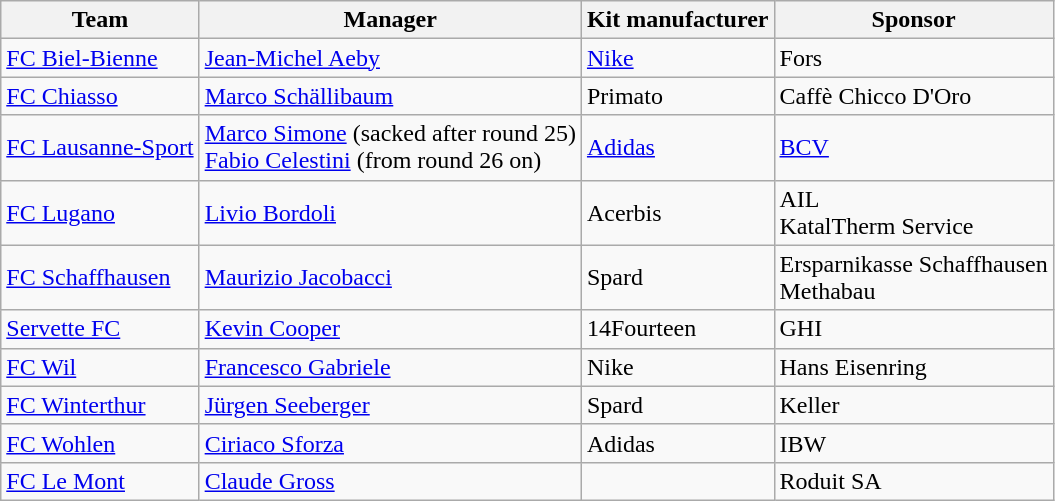<table class="wikitable sortable">
<tr>
<th>Team</th>
<th>Manager</th>
<th>Kit manufacturer</th>
<th>Sponsor</th>
</tr>
<tr>
<td><a href='#'>FC Biel-Bienne</a></td>
<td> <a href='#'>Jean-Michel Aeby</a></td>
<td><a href='#'>Nike</a></td>
<td>Fors</td>
</tr>
<tr>
<td><a href='#'>FC Chiasso</a></td>
<td> <a href='#'>Marco Schällibaum</a></td>
<td>Primato</td>
<td>Caffè Chicco D'Oro</td>
</tr>
<tr>
<td><a href='#'>FC Lausanne-Sport</a></td>
<td> <a href='#'>Marco Simone</a> (sacked after round 25) <br>  <a href='#'>Fabio Celestini</a> (from round 26 on)</td>
<td><a href='#'>Adidas</a></td>
<td><a href='#'>BCV</a></td>
</tr>
<tr>
<td><a href='#'>FC Lugano</a></td>
<td> <a href='#'>Livio Bordoli</a></td>
<td>Acerbis</td>
<td>AIL <br> KatalTherm Service</td>
</tr>
<tr>
<td><a href='#'>FC Schaffhausen</a></td>
<td> <a href='#'>Maurizio Jacobacci</a></td>
<td>Spard</td>
<td>Ersparnikasse Schaffhausen <br> Methabau</td>
</tr>
<tr>
<td><a href='#'>Servette FC</a></td>
<td> <a href='#'>Kevin Cooper</a></td>
<td>14Fourteen</td>
<td>GHI</td>
</tr>
<tr>
<td><a href='#'>FC Wil</a></td>
<td> <a href='#'>Francesco Gabriele</a></td>
<td>Nike</td>
<td>Hans Eisenring</td>
</tr>
<tr>
<td><a href='#'>FC Winterthur</a></td>
<td> <a href='#'>Jürgen Seeberger</a></td>
<td>Spard</td>
<td>Keller</td>
</tr>
<tr>
<td><a href='#'>FC Wohlen</a></td>
<td> <a href='#'>Ciriaco Sforza</a></td>
<td>Adidas</td>
<td>IBW</td>
</tr>
<tr>
<td><a href='#'>FC Le Mont</a></td>
<td> <a href='#'>Claude Gross</a></td>
<td></td>
<td>Roduit SA</td>
</tr>
</table>
